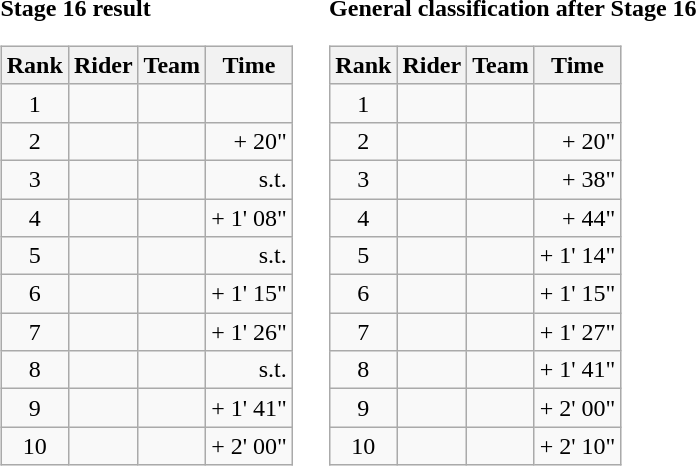<table>
<tr>
<td><strong>Stage 16 result</strong><br><table class="wikitable">
<tr>
<th scope="col">Rank</th>
<th scope="col">Rider</th>
<th scope="col">Team</th>
<th scope="col">Time</th>
</tr>
<tr>
<td style="text-align:center;">1</td>
<td></td>
<td></td>
<td style="text-align:right;"></td>
</tr>
<tr>
<td style="text-align:center;">2</td>
<td></td>
<td></td>
<td style="text-align:right;">+ 20"</td>
</tr>
<tr>
<td style="text-align:center;">3</td>
<td></td>
<td></td>
<td style="text-align:right;">s.t.</td>
</tr>
<tr>
<td style="text-align:center;">4</td>
<td></td>
<td></td>
<td style="text-align:right;">+ 1' 08"</td>
</tr>
<tr>
<td style="text-align:center;">5</td>
<td></td>
<td></td>
<td style="text-align:right;">s.t.</td>
</tr>
<tr>
<td style="text-align:center;">6</td>
<td></td>
<td></td>
<td style="text-align:right;">+ 1' 15"</td>
</tr>
<tr>
<td style="text-align:center;">7</td>
<td></td>
<td></td>
<td style="text-align:right;">+ 1' 26"</td>
</tr>
<tr>
<td style="text-align:center;">8</td>
<td></td>
<td></td>
<td style="text-align:right;">s.t.</td>
</tr>
<tr>
<td style="text-align:center;">9</td>
<td></td>
<td></td>
<td style="text-align:right;">+ 1' 41"</td>
</tr>
<tr>
<td style="text-align:center;">10</td>
<td></td>
<td></td>
<td style="text-align:right;">+ 2' 00"</td>
</tr>
</table>
</td>
<td></td>
<td><strong>General classification after Stage 16</strong><br><table class="wikitable">
<tr>
<th scope="col">Rank</th>
<th scope="col">Rider</th>
<th scope="col">Team</th>
<th scope="col">Time</th>
</tr>
<tr>
<td style="text-align:center;">1</td>
<td></td>
<td></td>
<td style="text-align:right;"></td>
</tr>
<tr>
<td style="text-align:center;">2</td>
<td></td>
<td></td>
<td style="text-align:right;">+ 20"</td>
</tr>
<tr>
<td style="text-align:center;">3</td>
<td></td>
<td></td>
<td style="text-align:right;">+ 38"</td>
</tr>
<tr>
<td style="text-align:center;">4</td>
<td></td>
<td></td>
<td style="text-align:right;">+ 44"</td>
</tr>
<tr>
<td style="text-align:center;">5</td>
<td></td>
<td></td>
<td style="text-align:right;">+ 1' 14"</td>
</tr>
<tr>
<td style="text-align:center;">6</td>
<td></td>
<td></td>
<td style="text-align:right;">+ 1' 15"</td>
</tr>
<tr>
<td style="text-align:center;">7</td>
<td></td>
<td></td>
<td style="text-align:right;">+ 1' 27"</td>
</tr>
<tr>
<td style="text-align:center;">8</td>
<td></td>
<td></td>
<td style="text-align:right;">+ 1' 41"</td>
</tr>
<tr>
<td style="text-align:center;">9</td>
<td></td>
<td></td>
<td style="text-align:right;">+ 2' 00"</td>
</tr>
<tr>
<td style="text-align:center;">10</td>
<td></td>
<td></td>
<td style="text-align:right;">+ 2' 10"</td>
</tr>
</table>
</td>
</tr>
</table>
